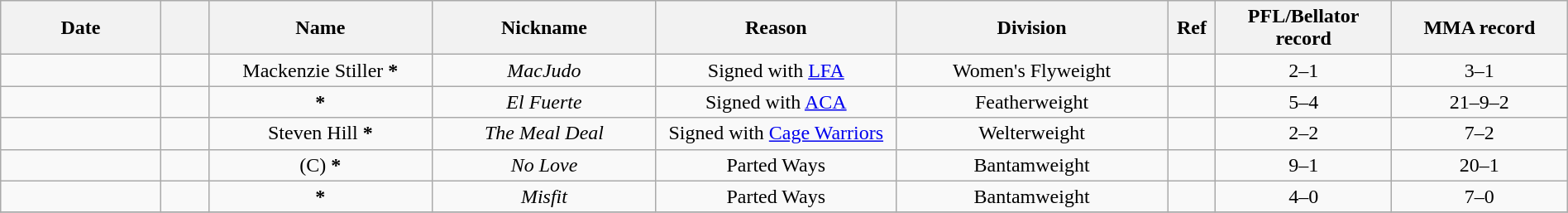<table class="wikitable sortable" width="100%" style="text-align:center">
<tr>
<th width=10%>Date</th>
<th width=3%></th>
<th width=14%>Name</th>
<th width=14%>Nickname</th>
<th width=15%>Reason</th>
<th width=17%>Division</th>
<th width=3%>Ref</th>
<th width=11%>PFL/Bellator record</th>
<th width=11%>MMA record</th>
</tr>
<tr>
<td></td>
<td></td>
<td>Mackenzie Stiller <strong>*</strong></td>
<td><em>MacJudo</em></td>
<td>Signed with <a href='#'>LFA</a></td>
<td>Women's Flyweight</td>
<td></td>
<td>2–1</td>
<td>3–1</td>
</tr>
<tr>
<td></td>
<td></td>
<td> <strong>*</strong></td>
<td><em>El Fuerte</em></td>
<td>Signed with <a href='#'>ACA</a></td>
<td>Featherweight</td>
<td></td>
<td>5–4</td>
<td>21–9–2</td>
</tr>
<tr>
<td></td>
<td></td>
<td>Steven Hill <strong>*</strong></td>
<td><em>The Meal Deal</em></td>
<td>Signed with <a href='#'>Cage Warriors</a></td>
<td>Welterweight</td>
<td></td>
<td>2–2</td>
<td>7–2</td>
</tr>
<tr>
<td></td>
<td></td>
<td> (C) <strong>*</strong></td>
<td><em>No Love</em></td>
<td>Parted Ways</td>
<td>Bantamweight</td>
<td></td>
<td>9–1</td>
<td>20–1</td>
</tr>
<tr>
<td></td>
<td></td>
<td> <strong>*</strong></td>
<td><em>Misfit</em></td>
<td>Parted Ways</td>
<td>Bantamweight</td>
<td></td>
<td>4–0</td>
<td>7–0</td>
</tr>
<tr>
</tr>
</table>
